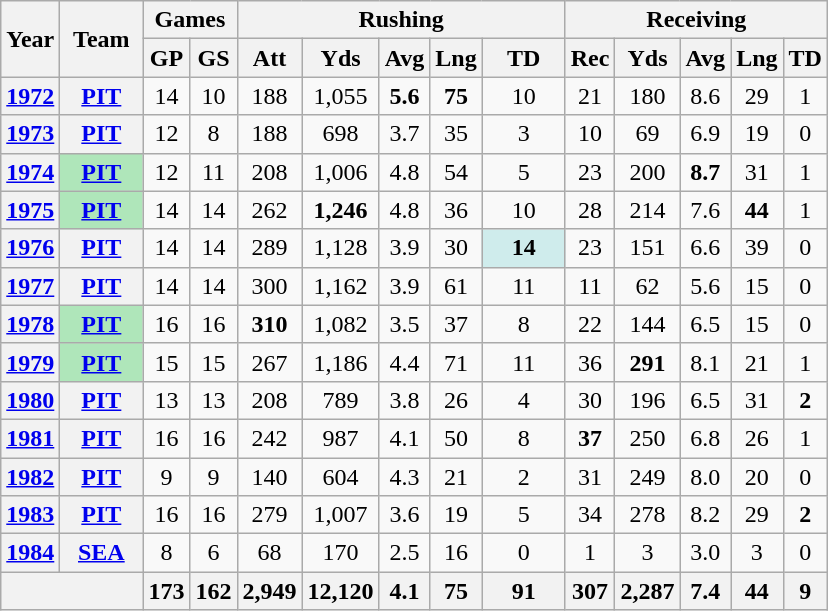<table class="wikitable" style="text-align:center;">
<tr>
<th rowspan="2">Year</th>
<th rowspan="2">Team</th>
<th colspan="2">Games</th>
<th colspan="5">Rushing</th>
<th colspan="5">Receiving</th>
</tr>
<tr>
<th>GP</th>
<th>GS</th>
<th>Att</th>
<th>Yds</th>
<th>Avg</th>
<th>Lng</th>
<th>TD</th>
<th>Rec</th>
<th>Yds</th>
<th>Avg</th>
<th>Lng</th>
<th>TD</th>
</tr>
<tr>
<th><a href='#'>1972</a></th>
<th><a href='#'>PIT</a></th>
<td>14</td>
<td>10</td>
<td>188</td>
<td>1,055</td>
<td><strong>5.6</strong></td>
<td><strong>75</strong></td>
<td>10</td>
<td>21</td>
<td>180</td>
<td>8.6</td>
<td>29</td>
<td>1</td>
</tr>
<tr>
<th><a href='#'>1973</a></th>
<th><a href='#'>PIT</a></th>
<td>12</td>
<td>8</td>
<td>188</td>
<td>698</td>
<td>3.7</td>
<td>35</td>
<td>3</td>
<td>10</td>
<td>69</td>
<td>6.9</td>
<td>19</td>
<td>0</td>
</tr>
<tr>
<th><a href='#'>1974</a></th>
<th style="background:#afe6ba; width:3em;"><a href='#'>PIT</a></th>
<td>12</td>
<td>11</td>
<td>208</td>
<td>1,006</td>
<td>4.8</td>
<td>54</td>
<td>5</td>
<td>23</td>
<td>200</td>
<td><strong>8.7</strong></td>
<td>31</td>
<td>1</td>
</tr>
<tr>
<th><a href='#'>1975</a></th>
<th style="background:#afe6ba; width:3em;"><a href='#'>PIT</a></th>
<td>14</td>
<td>14</td>
<td>262</td>
<td><strong>1,246</strong></td>
<td>4.8</td>
<td>36</td>
<td>10</td>
<td>28</td>
<td>214</td>
<td>7.6</td>
<td><strong>44</strong></td>
<td>1</td>
</tr>
<tr>
<th><a href='#'>1976</a></th>
<th><a href='#'>PIT</a></th>
<td>14</td>
<td>14</td>
<td>289</td>
<td>1,128</td>
<td>3.9</td>
<td>30</td>
<td style="background:#cfecec; width:3em;"><strong>14</strong></td>
<td>23</td>
<td>151</td>
<td>6.6</td>
<td>39</td>
<td>0</td>
</tr>
<tr>
<th><a href='#'>1977</a></th>
<th><a href='#'>PIT</a></th>
<td>14</td>
<td>14</td>
<td>300</td>
<td>1,162</td>
<td>3.9</td>
<td>61</td>
<td>11</td>
<td>11</td>
<td>62</td>
<td>5.6</td>
<td>15</td>
<td>0</td>
</tr>
<tr>
<th><a href='#'>1978</a></th>
<th style="background:#afe6ba; width:3em;"><a href='#'>PIT</a></th>
<td>16</td>
<td>16</td>
<td><strong>310</strong></td>
<td>1,082</td>
<td>3.5</td>
<td>37</td>
<td>8</td>
<td>22</td>
<td>144</td>
<td>6.5</td>
<td>15</td>
<td>0</td>
</tr>
<tr>
<th><a href='#'>1979</a></th>
<th style="background:#afe6ba; width:3em;"><a href='#'>PIT</a></th>
<td>15</td>
<td>15</td>
<td>267</td>
<td>1,186</td>
<td>4.4</td>
<td>71</td>
<td>11</td>
<td>36</td>
<td><strong>291</strong></td>
<td>8.1</td>
<td>21</td>
<td>1</td>
</tr>
<tr>
<th><a href='#'>1980</a></th>
<th><a href='#'>PIT</a></th>
<td>13</td>
<td>13</td>
<td>208</td>
<td>789</td>
<td>3.8</td>
<td>26</td>
<td>4</td>
<td>30</td>
<td>196</td>
<td>6.5</td>
<td>31</td>
<td><strong>2</strong></td>
</tr>
<tr>
<th><a href='#'>1981</a></th>
<th><a href='#'>PIT</a></th>
<td>16</td>
<td>16</td>
<td>242</td>
<td>987</td>
<td>4.1</td>
<td>50</td>
<td>8</td>
<td><strong>37</strong></td>
<td>250</td>
<td>6.8</td>
<td>26</td>
<td>1</td>
</tr>
<tr>
<th><a href='#'>1982</a></th>
<th><a href='#'>PIT</a></th>
<td>9</td>
<td>9</td>
<td>140</td>
<td>604</td>
<td>4.3</td>
<td>21</td>
<td>2</td>
<td>31</td>
<td>249</td>
<td>8.0</td>
<td>20</td>
<td>0</td>
</tr>
<tr>
<th><a href='#'>1983</a></th>
<th><a href='#'>PIT</a></th>
<td>16</td>
<td>16</td>
<td>279</td>
<td>1,007</td>
<td>3.6</td>
<td>19</td>
<td>5</td>
<td>34</td>
<td>278</td>
<td>8.2</td>
<td>29</td>
<td><strong>2</strong></td>
</tr>
<tr>
<th><a href='#'>1984</a></th>
<th><a href='#'>SEA</a></th>
<td>8</td>
<td>6</td>
<td>68</td>
<td>170</td>
<td>2.5</td>
<td>16</td>
<td>0</td>
<td>1</td>
<td>3</td>
<td>3.0</td>
<td>3</td>
<td>0</td>
</tr>
<tr>
<th colspan="2"></th>
<th>173</th>
<th>162</th>
<th>2,949</th>
<th>12,120</th>
<th>4.1</th>
<th>75</th>
<th>91</th>
<th>307</th>
<th>2,287</th>
<th>7.4</th>
<th>44</th>
<th>9</th>
</tr>
</table>
